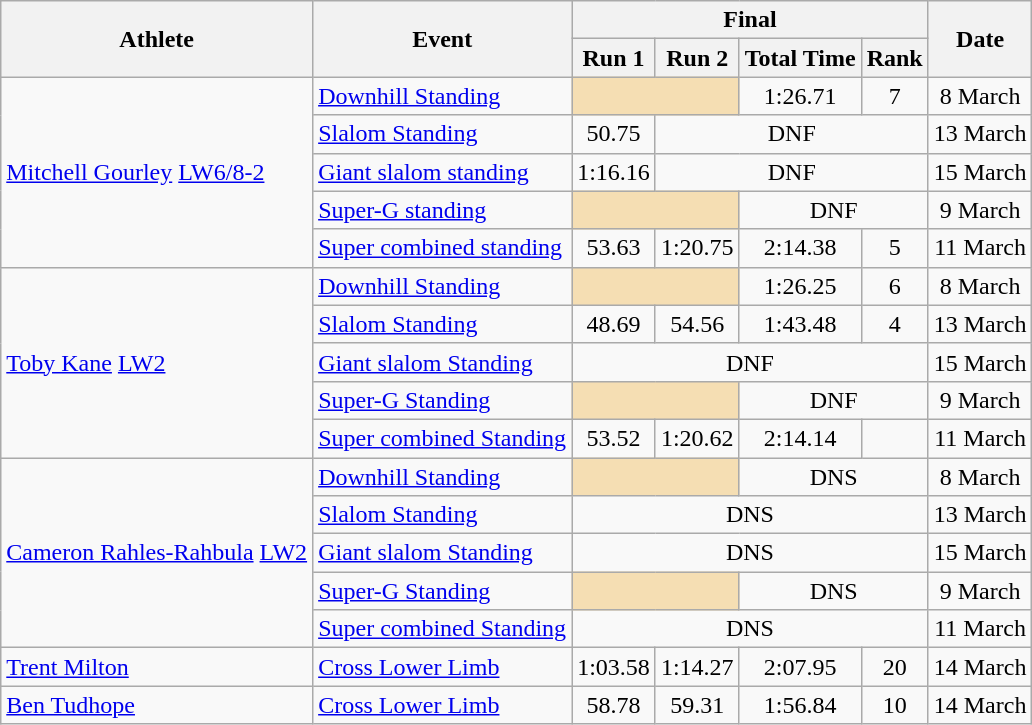<table class="wikitable" style="font-size:100%">
<tr>
<th rowspan="2">Athlete</th>
<th rowspan="2">Event</th>
<th colspan="4">Final</th>
<th rowspan="2">Date</th>
</tr>
<tr>
<th>Run 1</th>
<th>Run 2</th>
<th>Total Time</th>
<th>Rank</th>
</tr>
<tr align="center">
<td align="left" rowspan=5><a href='#'>Mitchell Gourley</a> <a href='#'>LW6/8-2</a></td>
<td align="left"><a href='#'>Downhill Standing</a></td>
<td colspan="2" bgcolor="wheat"></td>
<td>1:26.71</td>
<td>7</td>
<td>8 March</td>
</tr>
<tr align="center">
<td align="left"><a href='#'>Slalom Standing</a></td>
<td>50.75</td>
<td colspan="3">DNF</td>
<td>13 March</td>
</tr>
<tr align="center">
<td align="left"><a href='#'>Giant slalom standing</a></td>
<td>1:16.16</td>
<td colspan="3">DNF</td>
<td>15 March</td>
</tr>
<tr align="center">
<td align="left"><a href='#'>Super-G standing</a></td>
<td colspan="2" bgcolor="wheat"></td>
<td colspan="2">DNF</td>
<td>9 March</td>
</tr>
<tr align="center">
<td align="left"><a href='#'>Super combined standing</a></td>
<td>53.63</td>
<td>1:20.75</td>
<td>2:14.38</td>
<td>5</td>
<td>11 March</td>
</tr>
<tr align="center">
<td align="left" rowspan=5><a href='#'>Toby Kane</a> <a href='#'>LW2</a></td>
<td align="left"><a href='#'>Downhill Standing</a></td>
<td colspan="2" bgcolor="wheat"></td>
<td>1:26.25</td>
<td>6</td>
<td>8 March</td>
</tr>
<tr align="center">
<td align="left"><a href='#'>Slalom Standing</a></td>
<td>48.69</td>
<td>54.56</td>
<td>1:43.48</td>
<td>4</td>
<td>13 March</td>
</tr>
<tr align="center">
<td align="left"><a href='#'>Giant slalom Standing</a></td>
<td colspan="4">DNF</td>
<td>15 March</td>
</tr>
<tr align="center">
<td align="left"><a href='#'>Super-G Standing</a></td>
<td colspan="2" bgcolor="wheat"></td>
<td colspan="2">DNF</td>
<td>9 March</td>
</tr>
<tr align="center">
<td align="left"><a href='#'>Super combined Standing</a></td>
<td>53.52</td>
<td>1:20.62</td>
<td>2:14.14</td>
<td></td>
<td>11 March</td>
</tr>
<tr align="center">
<td align="left" rowspan=5><a href='#'>Cameron Rahles-Rahbula</a> <a href='#'>LW2</a></td>
<td align="left"><a href='#'>Downhill Standing</a></td>
<td colspan="2" bgcolor="wheat"></td>
<td colspan="2">DNS</td>
<td>8 March</td>
</tr>
<tr align="center">
<td align="left"><a href='#'>Slalom Standing</a></td>
<td colspan="4">DNS</td>
<td>13 March</td>
</tr>
<tr align="center">
<td align="left"><a href='#'>Giant slalom Standing</a></td>
<td colspan="4">DNS</td>
<td>15 March</td>
</tr>
<tr align="center">
<td align="left"><a href='#'>Super-G Standing</a></td>
<td colspan="2" bgcolor="wheat"></td>
<td colspan="2">DNS</td>
<td>9 March</td>
</tr>
<tr align="center">
<td align="left"><a href='#'>Super combined Standing</a></td>
<td colspan="4">DNS</td>
<td>11 March</td>
</tr>
<tr align="center">
<td align="left"><a href='#'>Trent Milton</a></td>
<td align="left"><a href='#'>Cross Lower Limb</a></td>
<td>1:03.58</td>
<td>1:14.27</td>
<td>2:07.95</td>
<td>20</td>
<td>14 March</td>
</tr>
<tr align="center">
<td align="left"><a href='#'>Ben Tudhope</a></td>
<td align="left"><a href='#'>Cross Lower Limb</a></td>
<td>58.78</td>
<td>59.31</td>
<td>1:56.84</td>
<td>10</td>
<td>14 March</td>
</tr>
</table>
